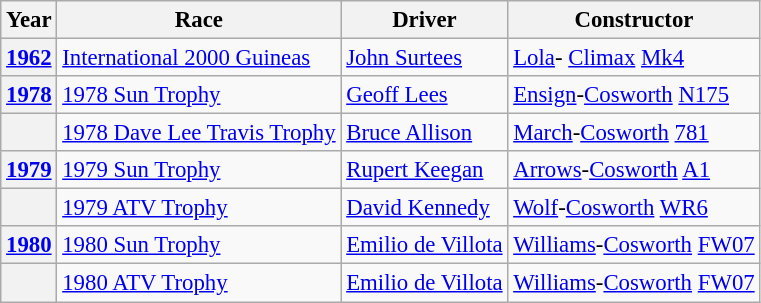<table class="wikitable" style="font-size: 95%;">
<tr>
<th>Year</th>
<th>Race</th>
<th>Driver</th>
<th>Constructor</th>
</tr>
<tr>
<th><a href='#'>1962</a></th>
<td><a href='#'>International 2000 Guineas</a></td>
<td> <a href='#'>John Surtees</a></td>
<td><a href='#'>Lola</a>- <a href='#'>Climax</a> <a href='#'>Mk4</a></td>
</tr>
<tr>
<th><a href='#'>1978</a></th>
<td><a href='#'>1978 Sun Trophy</a></td>
<td> <a href='#'>Geoff Lees</a></td>
<td><a href='#'>Ensign</a>-<a href='#'>Cosworth</a> <a href='#'>N175</a></td>
</tr>
<tr>
<th></th>
<td><a href='#'>1978 Dave Lee Travis Trophy</a></td>
<td> <a href='#'>Bruce Allison</a></td>
<td><a href='#'>March</a>-<a href='#'>Cosworth</a> <a href='#'>781</a></td>
</tr>
<tr>
<th><a href='#'>1979</a></th>
<td><a href='#'>1979 Sun Trophy</a></td>
<td> <a href='#'>Rupert Keegan</a></td>
<td><a href='#'>Arrows</a>-<a href='#'>Cosworth</a> <a href='#'>A1</a></td>
</tr>
<tr>
<th></th>
<td><a href='#'>1979 ATV Trophy</a></td>
<td> <a href='#'>David Kennedy</a></td>
<td><a href='#'>Wolf</a>-<a href='#'>Cosworth</a> <a href='#'>WR6</a></td>
</tr>
<tr>
<th><a href='#'>1980</a></th>
<td><a href='#'>1980 Sun Trophy</a></td>
<td> <a href='#'>Emilio de Villota</a></td>
<td><a href='#'>Williams</a>-<a href='#'>Cosworth</a> <a href='#'>FW07</a></td>
</tr>
<tr>
<th></th>
<td><a href='#'>1980 ATV Trophy</a></td>
<td> <a href='#'>Emilio de Villota</a></td>
<td><a href='#'>Williams</a>-<a href='#'>Cosworth</a> <a href='#'>FW07</a></td>
</tr>
</table>
